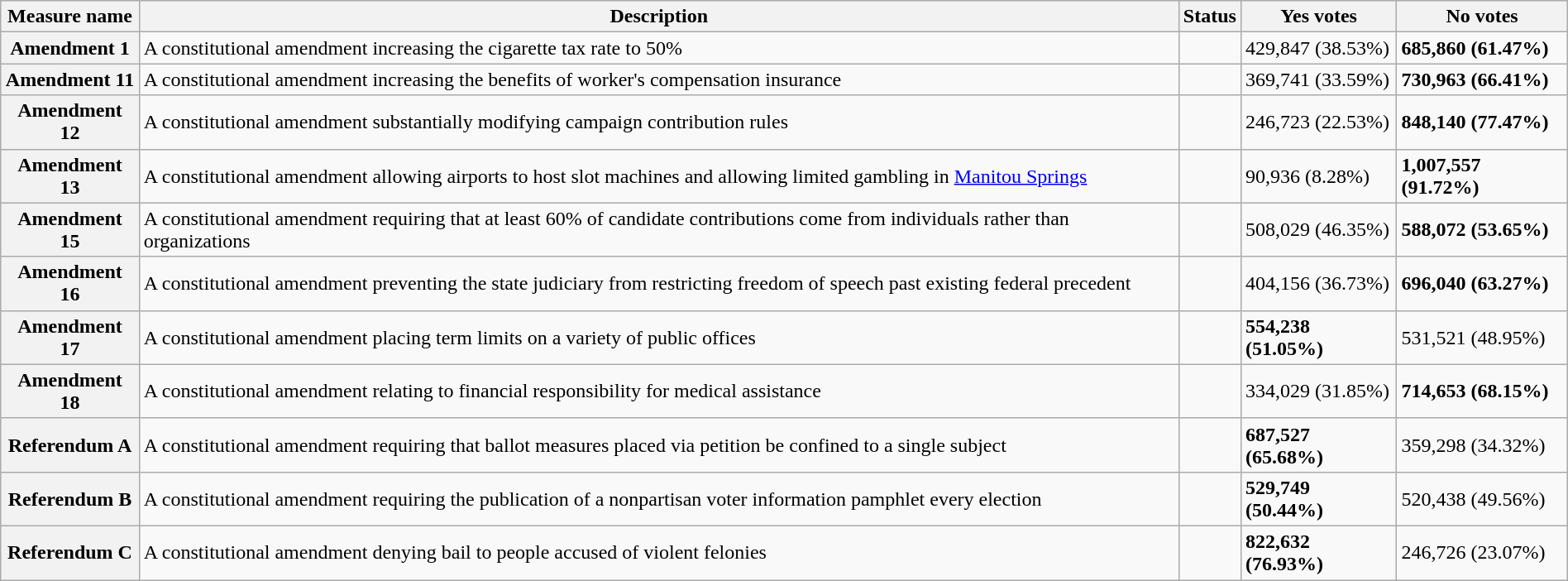<table class="wikitable sortable plainrowheaders" style="width:100%">
<tr>
<th scope="col">Measure name</th>
<th class="unsortable" scope="col">Description</th>
<th scope="col">Status</th>
<th scope="col">Yes votes</th>
<th scope="col">No votes</th>
</tr>
<tr>
<th scope="row">Amendment 1</th>
<td>A constitutional amendment increasing the cigarette tax rate to 50%</td>
<td></td>
<td>429,847 (38.53%)</td>
<td><strong>685,860 (61.47%)</strong></td>
</tr>
<tr>
<th scope="row">Amendment 11</th>
<td>A constitutional amendment increasing the benefits of worker's compensation insurance</td>
<td></td>
<td>369,741 (33.59%)</td>
<td><strong>730,963 (66.41%)</strong></td>
</tr>
<tr>
<th scope="row">Amendment 12</th>
<td>A constitutional amendment substantially modifying campaign contribution rules</td>
<td></td>
<td>246,723 (22.53%)</td>
<td><strong>848,140 (77.47%)</strong></td>
</tr>
<tr>
<th scope="row">Amendment 13</th>
<td>A constitutional amendment allowing airports to host slot machines and allowing limited gambling in <a href='#'>Manitou Springs</a></td>
<td></td>
<td>90,936 (8.28%)</td>
<td><strong>1,007,557 (91.72%)</strong></td>
</tr>
<tr>
<th scope="row">Amendment 15</th>
<td>A constitutional amendment requiring that at least 60% of candidate contributions come from individuals rather than organizations</td>
<td></td>
<td>508,029 (46.35%)</td>
<td><strong>588,072 (53.65%)</strong></td>
</tr>
<tr>
<th scope="row">Amendment 16</th>
<td>A constitutional amendment preventing the state judiciary from restricting freedom of speech past existing federal precedent</td>
<td></td>
<td>404,156 (36.73%)</td>
<td><strong>696,040 (63.27%)</strong></td>
</tr>
<tr>
<th scope="row">Amendment 17</th>
<td>A constitutional amendment placing term limits on a variety of public offices</td>
<td></td>
<td><strong>554,238 (51.05%)</strong></td>
<td>531,521 (48.95%)</td>
</tr>
<tr>
<th scope="row">Amendment 18</th>
<td>A constitutional amendment relating to financial responsibility for medical assistance</td>
<td></td>
<td>334,029 (31.85%)</td>
<td><strong>714,653 (68.15%)</strong></td>
</tr>
<tr>
<th scope="row">Referendum A</th>
<td>A constitutional amendment requiring that ballot measures placed via petition be confined to a single subject</td>
<td></td>
<td><strong>687,527 (65.68%)</strong></td>
<td>359,298 (34.32%)</td>
</tr>
<tr>
<th scope="row">Referendum B</th>
<td>A constitutional amendment requiring the publication of a nonpartisan voter information pamphlet every election</td>
<td></td>
<td><strong>529,749 (50.44%)</strong></td>
<td>520,438 (49.56%)</td>
</tr>
<tr>
<th scope="row">Referendum C</th>
<td>A constitutional amendment denying bail to people accused of violent felonies</td>
<td></td>
<td><strong>822,632 (76.93%)</strong></td>
<td>246,726 (23.07%)</td>
</tr>
</table>
